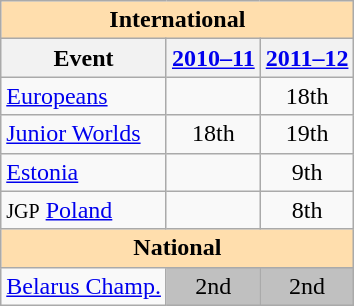<table class="wikitable" style="text-align:center">
<tr>
<th style="background-color: #ffdead; " colspan=3 align=center><strong>International</strong></th>
</tr>
<tr>
<th>Event</th>
<th><a href='#'>2010–11</a></th>
<th><a href='#'>2011–12</a></th>
</tr>
<tr>
<td align=left><a href='#'>Europeans</a></td>
<td></td>
<td>18th</td>
</tr>
<tr>
<td align=left><a href='#'>Junior Worlds</a></td>
<td>18th</td>
<td>19th</td>
</tr>
<tr>
<td align=left> <a href='#'>Estonia</a></td>
<td></td>
<td>9th</td>
</tr>
<tr>
<td align=left><small>JGP</small> <a href='#'>Poland</a></td>
<td></td>
<td>8th</td>
</tr>
<tr>
<th style="background-color: #ffdead; " colspan=3 align=center><strong>National</strong></th>
</tr>
<tr>
<td align=left><a href='#'>Belarus Champ.</a></td>
<td bgcolor=silver>2nd</td>
<td bgcolor=silver>2nd</td>
</tr>
</table>
